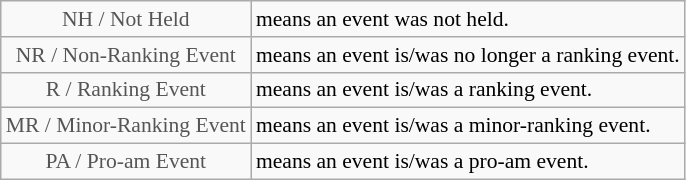<table class="wikitable" style="font-size:90%">
<tr>
<td style="text-align:center; color:#555555;" colspan="4">NH / Not Held</td>
<td>means an event was not held.</td>
</tr>
<tr>
<td style="text-align:center; color:#555555;" colspan="4">NR / Non-Ranking Event</td>
<td>means an event is/was no longer a ranking event.</td>
</tr>
<tr>
<td style="text-align:center; color:#555555;" colspan="4">R / Ranking Event</td>
<td>means an event is/was a ranking event.</td>
</tr>
<tr>
<td style="text-align:center; color:#555555;" colspan="4">MR / Minor-Ranking Event</td>
<td>means an event is/was a minor-ranking event.</td>
</tr>
<tr>
<td style="text-align:center; color:#555555;" colspan="4">PA / Pro-am Event</td>
<td>means an event is/was a pro-am event.</td>
</tr>
</table>
